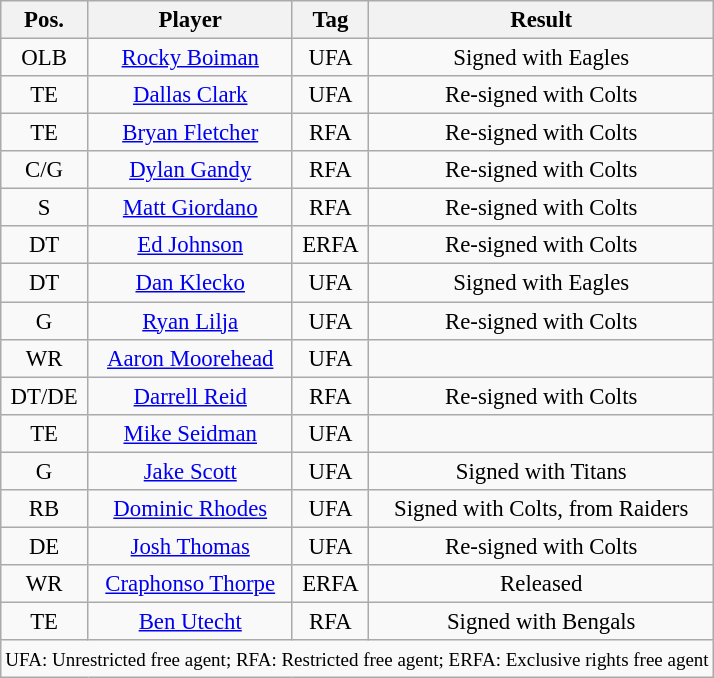<table class="wikitable"  style="margin:auto; font-size:95%; text-align:center;">
<tr>
<th>Pos.</th>
<th>Player</th>
<th>Tag</th>
<th>Result</th>
</tr>
<tr>
<td>OLB</td>
<td><a href='#'>Rocky Boiman</a></td>
<td>UFA</td>
<td>Signed with Eagles</td>
</tr>
<tr>
<td>TE</td>
<td><a href='#'>Dallas Clark</a></td>
<td>UFA</td>
<td>Re-signed with Colts</td>
</tr>
<tr>
<td>TE</td>
<td><a href='#'>Bryan Fletcher</a></td>
<td>RFA</td>
<td>Re-signed with Colts</td>
</tr>
<tr>
<td>C/G</td>
<td><a href='#'>Dylan Gandy</a></td>
<td>RFA</td>
<td>Re-signed with Colts</td>
</tr>
<tr>
<td>S</td>
<td><a href='#'>Matt Giordano</a></td>
<td>RFA</td>
<td>Re-signed with Colts</td>
</tr>
<tr>
<td>DT</td>
<td><a href='#'>Ed Johnson</a></td>
<td>ERFA</td>
<td>Re-signed with Colts</td>
</tr>
<tr>
<td>DT</td>
<td><a href='#'>Dan Klecko</a></td>
<td>UFA</td>
<td>Signed with Eagles</td>
</tr>
<tr>
<td>G</td>
<td><a href='#'>Ryan Lilja</a></td>
<td>UFA</td>
<td>Re-signed with Colts</td>
</tr>
<tr>
<td>WR</td>
<td><a href='#'>Aaron Moorehead</a></td>
<td>UFA</td>
<td></td>
</tr>
<tr>
<td>DT/DE</td>
<td><a href='#'>Darrell Reid</a></td>
<td>RFA</td>
<td>Re-signed with Colts</td>
</tr>
<tr>
<td>TE</td>
<td><a href='#'>Mike Seidman</a></td>
<td>UFA</td>
<td></td>
</tr>
<tr>
<td>G</td>
<td><a href='#'>Jake Scott</a></td>
<td>UFA</td>
<td>Signed with Titans</td>
</tr>
<tr>
<td>RB</td>
<td><a href='#'>Dominic Rhodes</a></td>
<td>UFA</td>
<td>Signed with Colts, from Raiders</td>
</tr>
<tr>
<td>DE</td>
<td><a href='#'>Josh Thomas</a></td>
<td>UFA</td>
<td>Re-signed with Colts</td>
</tr>
<tr>
<td>WR</td>
<td><a href='#'>Craphonso Thorpe</a></td>
<td>ERFA</td>
<td>Released</td>
</tr>
<tr>
<td>TE</td>
<td><a href='#'>Ben Utecht</a></td>
<td>RFA</td>
<td>Signed with Bengals</td>
</tr>
<tr>
<td colspan="6"><small>UFA: Unrestricted free agent; RFA: Restricted free agent; ERFA: Exclusive rights free agent</small></td>
</tr>
</table>
